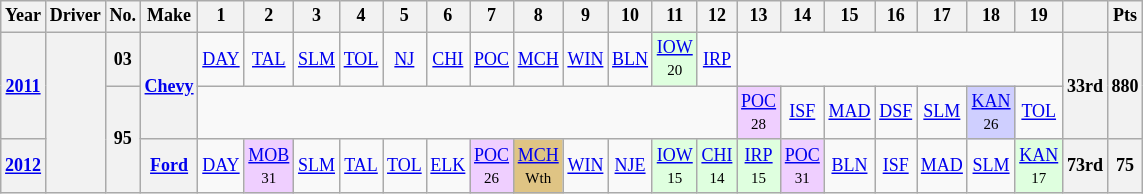<table class="wikitable" style="text-align:center; font-size:75%">
<tr>
<th>Year</th>
<th>Driver</th>
<th>No.</th>
<th>Make</th>
<th>1</th>
<th>2</th>
<th>3</th>
<th>4</th>
<th>5</th>
<th>6</th>
<th>7</th>
<th>8</th>
<th>9</th>
<th>10</th>
<th>11</th>
<th>12</th>
<th>13</th>
<th>14</th>
<th>15</th>
<th>16</th>
<th>17</th>
<th>18</th>
<th>19</th>
<th></th>
<th>Pts</th>
</tr>
<tr>
<th rowspan=2><a href='#'>2011</a></th>
<th rowspan=3></th>
<th>03</th>
<th rowspan=2><a href='#'>Chevy</a></th>
<td><a href='#'>DAY</a></td>
<td><a href='#'>TAL</a></td>
<td><a href='#'>SLM</a></td>
<td><a href='#'>TOL</a></td>
<td><a href='#'>NJ</a></td>
<td><a href='#'>CHI</a></td>
<td><a href='#'>POC</a></td>
<td><a href='#'>MCH</a></td>
<td><a href='#'>WIN</a></td>
<td><a href='#'>BLN</a></td>
<td style="background:#DFFFDF;"><a href='#'>IOW</a><br><small>20</small></td>
<td><a href='#'>IRP</a></td>
<td colspan=7></td>
<th rowspan=2>33rd</th>
<th rowspan=2>880</th>
</tr>
<tr>
<th rowspan=2>95</th>
<td colspan=12></td>
<td style="background:#EFCFFF;"><a href='#'>POC</a><br><small>28</small></td>
<td><a href='#'>ISF</a></td>
<td><a href='#'>MAD</a></td>
<td><a href='#'>DSF</a></td>
<td><a href='#'>SLM</a></td>
<td style="background:#CFCFFF;"><a href='#'>KAN</a><br><small>26</small></td>
<td><a href='#'>TOL</a></td>
</tr>
<tr>
<th><a href='#'>2012</a></th>
<th><a href='#'>Ford</a></th>
<td><a href='#'>DAY</a></td>
<td style="background:#EFCFFF;"><a href='#'>MOB</a><br><small>31</small></td>
<td><a href='#'>SLM</a></td>
<td><a href='#'>TAL</a></td>
<td><a href='#'>TOL</a></td>
<td><a href='#'>ELK</a></td>
<td style="background:#EFCFFF;"><a href='#'>POC</a><br><small>26</small></td>
<td style="background:#DFC484;"><a href='#'>MCH</a><br><small>Wth</small></td>
<td><a href='#'>WIN</a></td>
<td><a href='#'>NJE</a></td>
<td style="background:#DFFFDF;"><a href='#'>IOW</a><br><small>15</small></td>
<td style="background:#DFFFDF;"><a href='#'>CHI</a><br><small>14</small></td>
<td style="background:#DFFFDF;"><a href='#'>IRP</a><br><small>15</small></td>
<td style="background:#EFCFFF;"><a href='#'>POC</a><br><small>31</small></td>
<td><a href='#'>BLN</a></td>
<td><a href='#'>ISF</a></td>
<td><a href='#'>MAD</a></td>
<td><a href='#'>SLM</a></td>
<td style="background:#DFFFDF;"><a href='#'>KAN</a><br><small>17</small></td>
<th>73rd</th>
<th>75</th>
</tr>
</table>
